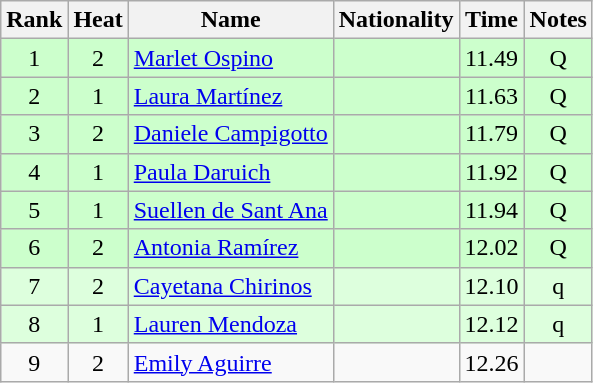<table class="wikitable sortable" style="text-align:center">
<tr>
<th>Rank</th>
<th>Heat</th>
<th>Name</th>
<th>Nationality</th>
<th>Time</th>
<th>Notes</th>
</tr>
<tr bgcolor=ccffcc>
<td>1</td>
<td>2</td>
<td align=left><a href='#'>Marlet Ospino</a></td>
<td align=left></td>
<td>11.49</td>
<td>Q</td>
</tr>
<tr bgcolor=ccffcc>
<td>2</td>
<td>1</td>
<td align=left><a href='#'>Laura Martínez</a></td>
<td align=left></td>
<td>11.63</td>
<td>Q</td>
</tr>
<tr bgcolor=ccffcc>
<td>3</td>
<td>2</td>
<td align=left><a href='#'>Daniele Campigotto</a></td>
<td align=left></td>
<td>11.79</td>
<td>Q</td>
</tr>
<tr bgcolor=ccffcc>
<td>4</td>
<td>1</td>
<td align=left><a href='#'>Paula Daruich</a></td>
<td align=left></td>
<td>11.92</td>
<td>Q</td>
</tr>
<tr bgcolor=ccffcc>
<td>5</td>
<td>1</td>
<td align=left><a href='#'>Suellen de Sant Ana</a></td>
<td align=left></td>
<td>11.94</td>
<td>Q</td>
</tr>
<tr bgcolor=ccffcc>
<td>6</td>
<td>2</td>
<td align=left><a href='#'>Antonia Ramírez</a></td>
<td align=left></td>
<td>12.02</td>
<td>Q</td>
</tr>
<tr bgcolor=ddffdd>
<td>7</td>
<td>2</td>
<td align=left><a href='#'>Cayetana Chirinos</a></td>
<td align=left></td>
<td>12.10</td>
<td>q</td>
</tr>
<tr bgcolor=ddffdd>
<td>8</td>
<td>1</td>
<td align=left><a href='#'>Lauren Mendoza</a></td>
<td align=left></td>
<td>12.12</td>
<td>q</td>
</tr>
<tr>
<td>9</td>
<td>2</td>
<td align=left><a href='#'>Emily Aguirre</a></td>
<td align=left></td>
<td>12.26</td>
<td></td>
</tr>
</table>
